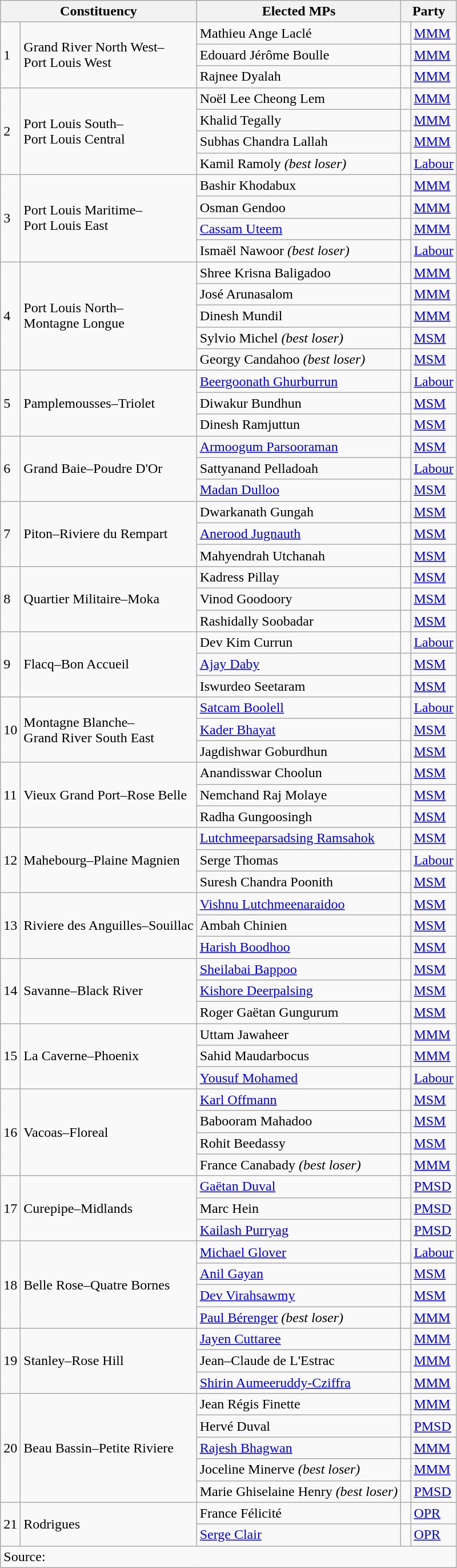<table class="wikitable sortable">
<tr>
<th colspan=2 class=unsortable>Constituency</th>
<th class=unsortable>Elected MPs</th>
<th colspan=2>Party</th>
</tr>
<tr>
<td rowspan=3>1</td>
<td rowspan=3>Grand River North West–<br>Port Louis West</td>
<td>Mathieu Ange Laclé</td>
<td bgcolor=> </td>
<td><a href='#'>MMM</a></td>
</tr>
<tr>
<td>Edouard Jérôme Boulle</td>
<td bgcolor=> </td>
<td><a href='#'>MMM</a></td>
</tr>
<tr>
<td>Rajnee Dyalah</td>
<td bgcolor=> </td>
<td><a href='#'>MMM</a></td>
</tr>
<tr>
<td rowspan=4>2</td>
<td rowspan=4>Port Louis South–<br>Port Louis Central</td>
<td>Noël Lee Cheong Lem</td>
<td bgcolor=> </td>
<td><a href='#'>MMM</a></td>
</tr>
<tr>
<td>Khalid Tegally</td>
<td bgcolor=> </td>
<td><a href='#'>MMM</a></td>
</tr>
<tr>
<td>Subhas Chandra Lallah</td>
<td bgcolor=> </td>
<td><a href='#'>MMM</a></td>
</tr>
<tr>
<td>Kamil Ramoly <em>(best loser)</em></td>
<td bgcolor=> </td>
<td><a href='#'>Labour</a></td>
</tr>
<tr>
<td rowspan=4>3</td>
<td rowspan=4>Port Louis Maritime–<br>Port Louis East</td>
<td>Bashir Khodabux</td>
<td bgcolor=> </td>
<td><a href='#'>MMM</a></td>
</tr>
<tr>
<td>Osman Gendoo</td>
<td bgcolor=> </td>
<td><a href='#'>MMM</a></td>
</tr>
<tr>
<td><a href='#'>Cassam Uteem</a></td>
<td bgcolor=> </td>
<td><a href='#'>MMM</a></td>
</tr>
<tr>
<td>Ismaël Nawoor <em>(best loser)</em></td>
<td bgcolor=> </td>
<td><a href='#'>Labour</a></td>
</tr>
<tr>
<td rowspan=5>4</td>
<td rowspan=5>Port Louis North–<br>Montagne Longue</td>
<td>Shree Krisna Baligadoo</td>
<td bgcolor=> </td>
<td><a href='#'>MMM</a></td>
</tr>
<tr>
<td>José Arunasalom</td>
<td bgcolor=> </td>
<td><a href='#'>MMM</a></td>
</tr>
<tr>
<td>Dinesh Mundil</td>
<td bgcolor=> </td>
<td><a href='#'>MMM</a></td>
</tr>
<tr>
<td>Sylvio Michel <em>(best loser)</em></td>
<td bgcolor=> </td>
<td><a href='#'>MSM</a></td>
</tr>
<tr>
<td>Georgy Candahoo <em>(best loser)</em></td>
<td bgcolor=> </td>
<td><a href='#'>MSM</a></td>
</tr>
<tr>
<td rowspan=3>5</td>
<td rowspan=3>Pamplemousses–Triolet</td>
<td><a href='#'>Beergoonath Ghurburrun</a></td>
<td bgcolor=> </td>
<td><a href='#'>Labour</a></td>
</tr>
<tr>
<td>Diwakur Bundhun</td>
<td bgcolor=> </td>
<td><a href='#'>MSM</a></td>
</tr>
<tr>
<td>Dinesh Ramjuttun</td>
<td bgcolor=> </td>
<td><a href='#'>MSM</a></td>
</tr>
<tr>
<td rowspan=3>6</td>
<td rowspan=3>Grand Baie–Poudre D'Or</td>
<td><a href='#'>Armoogum Parsooraman</a></td>
<td bgcolor=> </td>
<td><a href='#'>MSM</a></td>
</tr>
<tr>
<td>Sattyanand Pelladoah</td>
<td bgcolor=> </td>
<td><a href='#'>Labour</a></td>
</tr>
<tr>
<td><a href='#'>Madan Dulloo</a></td>
<td bgcolor=> </td>
<td><a href='#'>MSM</a></td>
</tr>
<tr>
<td rowspan=3>7</td>
<td rowspan=3>Piton–Riviere du Rempart</td>
<td>Dwarkanath Gungah</td>
<td bgcolor=> </td>
<td><a href='#'>MSM</a></td>
</tr>
<tr>
<td><a href='#'>Anerood Jugnauth</a></td>
<td bgcolor=> </td>
<td><a href='#'>MSM</a></td>
</tr>
<tr>
<td>Mahyendrah Utchanah</td>
<td bgcolor=> </td>
<td><a href='#'>MSM</a></td>
</tr>
<tr>
<td rowspan=3>8</td>
<td rowspan=3>Quartier Militaire–Moka</td>
<td>Kadress Pillay</td>
<td bgcolor=> </td>
<td><a href='#'>MSM</a></td>
</tr>
<tr>
<td>Vinod Goodoory</td>
<td bgcolor=> </td>
<td><a href='#'>MSM</a></td>
</tr>
<tr>
<td>Rashidally Soobadar</td>
<td bgcolor=> </td>
<td><a href='#'>MSM</a></td>
</tr>
<tr>
<td rowspan=3>9</td>
<td rowspan=3>Flacq–Bon Accueil</td>
<td>Dev Kim Currun</td>
<td bgcolor=> </td>
<td><a href='#'>Labour</a></td>
</tr>
<tr>
<td><a href='#'>Ajay Daby</a></td>
<td bgcolor=> </td>
<td><a href='#'>MSM</a></td>
</tr>
<tr>
<td>Iswurdeo Seetaram</td>
<td bgcolor=> </td>
<td><a href='#'>MSM</a></td>
</tr>
<tr>
<td rowspan=3>10</td>
<td rowspan=3>Montagne Blanche–<br>Grand River South East</td>
<td><a href='#'>Satcam Boolell</a></td>
<td bgcolor=> </td>
<td><a href='#'>Labour</a></td>
</tr>
<tr>
<td><a href='#'>Kader Bhayat</a></td>
<td bgcolor=> </td>
<td><a href='#'>MSM</a></td>
</tr>
<tr>
<td>Jagdishwar Goburdhun</td>
<td bgcolor=> </td>
<td><a href='#'>MSM</a></td>
</tr>
<tr>
<td rowspan=3>11</td>
<td rowspan=3>Vieux Grand Port–Rose Belle</td>
<td>Anandisswar Choolun</td>
<td bgcolor=> </td>
<td><a href='#'>MSM</a></td>
</tr>
<tr>
<td>Nemchand Raj Molaye</td>
<td bgcolor=> </td>
<td><a href='#'>MSM</a></td>
</tr>
<tr>
<td>Radha Gungoosingh</td>
<td bgcolor=> </td>
<td><a href='#'>MSM</a></td>
</tr>
<tr>
<td rowspan=3>12</td>
<td rowspan=3>Mahebourg–Plaine Magnien</td>
<td><a href='#'>Lutchmeeparsadsing Ramsahok</a></td>
<td bgcolor=> </td>
<td><a href='#'>MSM</a></td>
</tr>
<tr>
<td>Serge Thomas</td>
<td bgcolor=> </td>
<td><a href='#'>Labour</a></td>
</tr>
<tr>
<td>Suresh Chandra Poonith</td>
<td bgcolor=> </td>
<td><a href='#'>MSM</a></td>
</tr>
<tr>
<td rowspan=3>13</td>
<td rowspan=3>Riviere des Anguilles–Souillac</td>
<td><a href='#'>Vishnu Lutchmeenaraidoo</a></td>
<td bgcolor=> </td>
<td><a href='#'>MSM</a></td>
</tr>
<tr>
<td>Ambah Chinien</td>
<td bgcolor=> </td>
<td><a href='#'>MSM</a></td>
</tr>
<tr>
<td><a href='#'>Harish Boodhoo</a></td>
<td bgcolor=> </td>
<td><a href='#'>MSM</a></td>
</tr>
<tr>
<td rowspan=3>14</td>
<td rowspan=3>Savanne–Black River</td>
<td><a href='#'>Sheilabai Bappoo</a></td>
<td bgcolor=> </td>
<td><a href='#'>MSM</a></td>
</tr>
<tr>
<td><a href='#'>Kishore Deerpalsing</a></td>
<td bgcolor=> </td>
<td><a href='#'>MSM</a></td>
</tr>
<tr>
<td>Roger Gaëtan Gungurum</td>
<td bgcolor=> </td>
<td><a href='#'>MSM</a></td>
</tr>
<tr>
<td rowspan=3>15</td>
<td rowspan=3>La Caverne–Phoenix</td>
<td>Uttam Jawaheer</td>
<td bgcolor=> </td>
<td><a href='#'>MMM</a></td>
</tr>
<tr>
<td>Sahid Maudarbocus</td>
<td bgcolor=> </td>
<td><a href='#'>MMM</a></td>
</tr>
<tr>
<td><a href='#'>Yousuf Mohamed</a></td>
<td bgcolor=> </td>
<td><a href='#'>Labour</a></td>
</tr>
<tr>
<td rowspan=4>16</td>
<td rowspan=4>Vacoas–Floreal</td>
<td><a href='#'>Karl Offmann</a></td>
<td bgcolor=> </td>
<td><a href='#'>MSM</a></td>
</tr>
<tr>
<td>Babooram Mahadoo</td>
<td bgcolor=> </td>
<td><a href='#'>MSM</a></td>
</tr>
<tr>
<td>Rohit Beedassy</td>
<td bgcolor=> </td>
<td><a href='#'>MSM</a></td>
</tr>
<tr>
<td>France Canabady <em>(best loser)</em></td>
<td bgcolor=> </td>
<td><a href='#'>MMM</a></td>
</tr>
<tr>
<td rowspan=3>17</td>
<td rowspan=3>Curepipe–Midlands</td>
<td><a href='#'>Gaëtan Duval</a></td>
<td bgcolor=> </td>
<td><a href='#'>PMSD</a></td>
</tr>
<tr>
<td>Marc Hein</td>
<td bgcolor=> </td>
<td><a href='#'>PMSD</a></td>
</tr>
<tr>
<td><a href='#'>Kailash Purryag</a></td>
<td bgcolor=> </td>
<td><a href='#'>PMSD</a></td>
</tr>
<tr>
<td rowspan=4>18</td>
<td rowspan=4>Belle Rose–Quatre Bornes</td>
<td><a href='#'>Michael Glover</a></td>
<td bgcolor=> </td>
<td><a href='#'>Labour</a></td>
</tr>
<tr>
<td><a href='#'>Anil Gayan</a></td>
<td bgcolor=> </td>
<td><a href='#'>MSM</a></td>
</tr>
<tr>
<td><a href='#'>Dev Virahsawmy</a></td>
<td bgcolor=> </td>
<td><a href='#'>MSM</a></td>
</tr>
<tr>
<td><a href='#'>Paul Bérenger</a> <em>(best loser)</em></td>
<td bgcolor=> </td>
<td><a href='#'>MMM</a></td>
</tr>
<tr>
<td rowspan=3>19</td>
<td rowspan=3>Stanley–Rose Hill</td>
<td><a href='#'>Jayen Cuttaree</a></td>
<td bgcolor=> </td>
<td><a href='#'>MMM</a></td>
</tr>
<tr>
<td>Jean–Claude de L'Estrac</td>
<td bgcolor=> </td>
<td><a href='#'>MMM</a></td>
</tr>
<tr>
<td><a href='#'>Shirin Aumeeruddy-Cziffra</a></td>
<td bgcolor=> </td>
<td><a href='#'>MMM</a></td>
</tr>
<tr>
<td rowspan=5>20</td>
<td rowspan=5>Beau Bassin–Petite Riviere</td>
<td>Jean Régis Finette</td>
<td bgcolor=> </td>
<td><a href='#'>MMM</a></td>
</tr>
<tr>
<td>Hervé Duval</td>
<td bgcolor=> </td>
<td><a href='#'>PMSD</a></td>
</tr>
<tr>
<td><a href='#'>Rajesh Bhagwan</a></td>
<td bgcolor=> </td>
<td><a href='#'>MMM</a></td>
</tr>
<tr>
<td>Joceline Minerve <em>(best loser)</em></td>
<td bgcolor=> </td>
<td><a href='#'>MMM</a></td>
</tr>
<tr>
<td>Marie Ghiselaine Henry <em>(best loser)</em></td>
<td bgcolor=> </td>
<td><a href='#'>PMSD</a></td>
</tr>
<tr>
<td rowspan=2>21</td>
<td rowspan=2>Rodrigues</td>
<td>France Félicité</td>
<td bgcolor=> </td>
<td><a href='#'>OPR</a></td>
</tr>
<tr>
<td><a href='#'>Serge Clair</a></td>
<td bgcolor=> </td>
<td><a href='#'>OPR</a></td>
</tr>
<tr>
<td colspan=5>Source: </td>
</tr>
</table>
